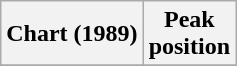<table class="wikitable plainrowheaders" style="text-align:center">
<tr>
<th scope="col">Chart (1989)</th>
<th scope="col">Peak<br>position</th>
</tr>
<tr>
</tr>
</table>
